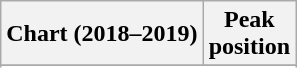<table class="wikitable sortable plainrowheaders" style="text-align:center">
<tr>
<th scope="col">Chart (2018–2019)</th>
<th scope="col">Peak<br>position</th>
</tr>
<tr>
</tr>
<tr>
</tr>
<tr>
</tr>
<tr>
</tr>
<tr>
</tr>
<tr>
</tr>
<tr>
</tr>
<tr>
</tr>
<tr>
</tr>
<tr>
</tr>
</table>
